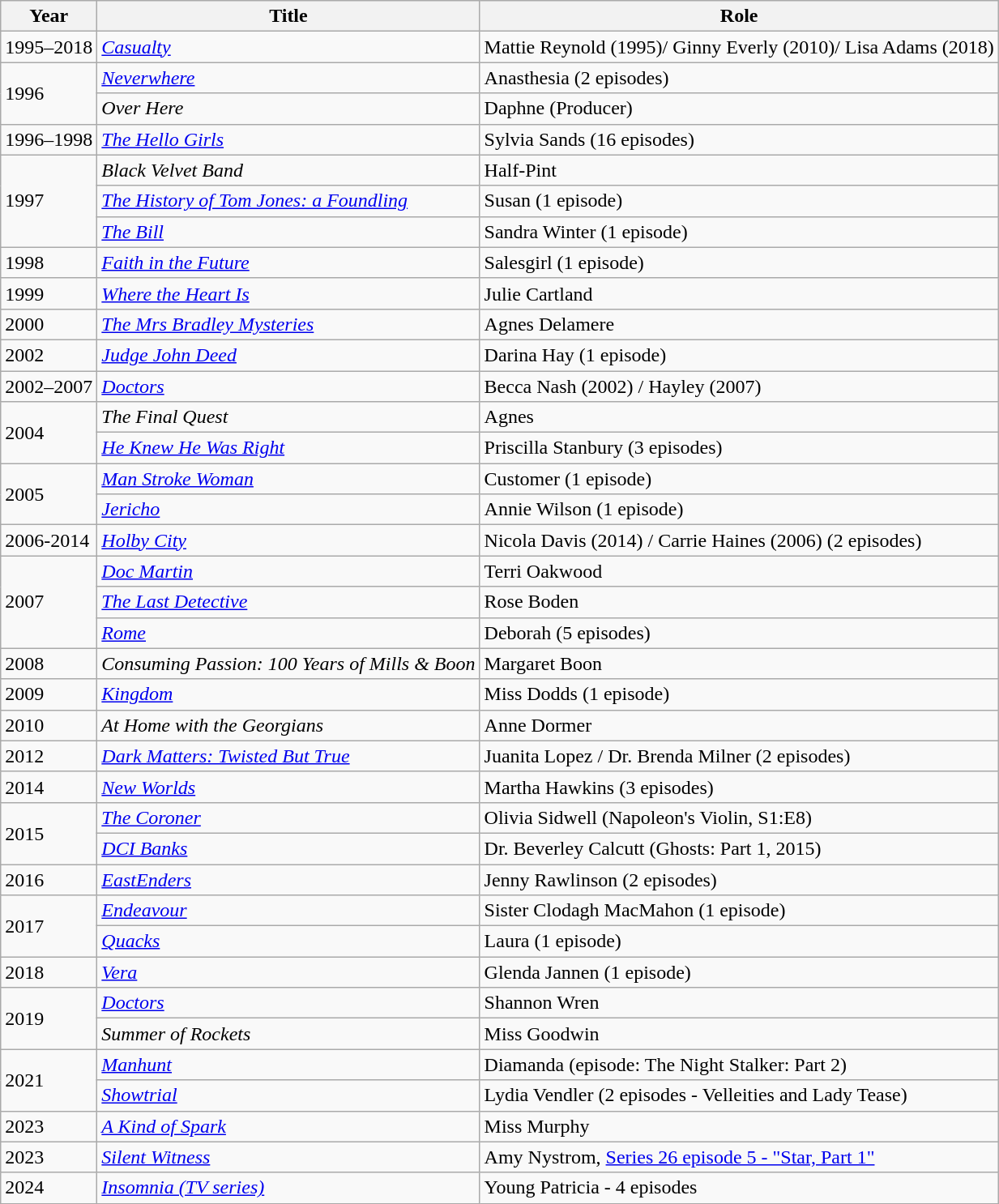<table class="wikitable">
<tr>
<th>Year</th>
<th>Title</th>
<th>Role</th>
</tr>
<tr>
<td>1995–2018</td>
<td><em><a href='#'>Casualty</a></em></td>
<td>Mattie Reynold (1995)/ Ginny Everly (2010)/ Lisa Adams (2018)</td>
</tr>
<tr>
<td rowspan="2">1996</td>
<td><em><a href='#'>Neverwhere</a></em></td>
<td>Anasthesia (2 episodes)</td>
</tr>
<tr>
<td><em>Over Here</em></td>
<td>Daphne (Producer)</td>
</tr>
<tr>
<td>1996–1998</td>
<td><em><a href='#'>The Hello Girls</a></em></td>
<td>Sylvia Sands (16 episodes)</td>
</tr>
<tr>
<td rowspan="3">1997</td>
<td><em>Black Velvet Band</em></td>
<td>Half-Pint</td>
</tr>
<tr>
<td><em><a href='#'>The History of Tom Jones: a Foundling</a></em></td>
<td>Susan (1 episode)</td>
</tr>
<tr>
<td><em><a href='#'>The Bill</a> </em></td>
<td>Sandra Winter (1 episode)</td>
</tr>
<tr>
<td>1998</td>
<td><em><a href='#'>Faith in the Future</a></em></td>
<td>Salesgirl (1 episode)</td>
</tr>
<tr>
<td>1999</td>
<td><em><a href='#'>Where the Heart Is</a></em></td>
<td>Julie Cartland</td>
</tr>
<tr>
<td>2000</td>
<td><em><a href='#'>The Mrs Bradley Mysteries</a></em></td>
<td>Agnes Delamere</td>
</tr>
<tr>
<td>2002</td>
<td><em><a href='#'>Judge John Deed </a></em></td>
<td>Darina Hay (1 episode)</td>
</tr>
<tr>
<td>2002–2007</td>
<td><em><a href='#'>Doctors</a></em></td>
<td>Becca Nash (2002) / Hayley (2007)</td>
</tr>
<tr>
<td rowspan="2">2004</td>
<td><em>The Final Quest</em></td>
<td>Agnes</td>
</tr>
<tr>
<td><em><a href='#'>He Knew He Was Right</a></em></td>
<td>Priscilla Stanbury (3 episodes)</td>
</tr>
<tr>
<td rowspan="2">2005</td>
<td><em><a href='#'>Man Stroke Woman</a></em></td>
<td>Customer (1 episode)</td>
</tr>
<tr>
<td><em><a href='#'>Jericho</a></em></td>
<td>Annie Wilson (1 episode)</td>
</tr>
<tr>
<td>2006-2014</td>
<td><em><a href='#'>Holby City</a></em></td>
<td>Nicola Davis (2014) / Carrie Haines (2006) (2 episodes)</td>
</tr>
<tr>
<td rowspan="3">2007</td>
<td><em><a href='#'>Doc Martin</a></em></td>
<td>Terri Oakwood</td>
</tr>
<tr>
<td><em><a href='#'>The Last Detective</a></em></td>
<td>Rose Boden</td>
</tr>
<tr>
<td><em><a href='#'>Rome</a></em></td>
<td>Deborah (5 episodes)</td>
</tr>
<tr>
<td>2008</td>
<td><em>Consuming Passion: 100 Years of Mills & Boon</em></td>
<td>Margaret Boon</td>
</tr>
<tr>
<td>2009</td>
<td><em><a href='#'>Kingdom</a></em></td>
<td>Miss Dodds (1 episode)</td>
</tr>
<tr>
<td>2010</td>
<td><em>At Home with the Georgians</em></td>
<td>Anne Dormer</td>
</tr>
<tr>
<td>2012</td>
<td><em><a href='#'>Dark Matters: Twisted But True</a></em></td>
<td>Juanita Lopez / Dr. Brenda Milner (2 episodes)</td>
</tr>
<tr>
<td>2014</td>
<td><em><a href='#'>New Worlds</a></em></td>
<td>Martha Hawkins (3 episodes)</td>
</tr>
<tr>
<td rowspan="2">2015</td>
<td><em><a href='#'>The Coroner</a></em></td>
<td>Olivia Sidwell  (Napoleon's Violin, S1:E8)</td>
</tr>
<tr>
<td><em><a href='#'>DCI Banks</a></em></td>
<td>Dr. Beverley Calcutt (Ghosts: Part 1, 2015)</td>
</tr>
<tr>
<td>2016</td>
<td><em><a href='#'>EastEnders</a></em></td>
<td>Jenny Rawlinson (2 episodes)</td>
</tr>
<tr>
<td rowspan="2">2017</td>
<td><em><a href='#'>Endeavour</a></em></td>
<td>Sister Clodagh MacMahon (1 episode)</td>
</tr>
<tr>
<td><em><a href='#'>Quacks</a></em></td>
<td>Laura (1 episode)</td>
</tr>
<tr>
<td>2018</td>
<td><em><a href='#'>Vera</a></em></td>
<td>Glenda Jannen (1 episode)</td>
</tr>
<tr>
<td rowspan="2">2019</td>
<td><em><a href='#'>Doctors</a></em></td>
<td>Shannon Wren</td>
</tr>
<tr>
<td><em>Summer of Rockets</em></td>
<td>Miss Goodwin</td>
</tr>
<tr>
<td rowspan="2">2021</td>
<td><em><a href='#'>Manhunt</a></em></td>
<td>Diamanda (episode: The Night Stalker: Part 2)</td>
</tr>
<tr>
<td><em><a href='#'>Showtrial</a></em></td>
<td>Lydia Vendler (2 episodes - Velleities and Lady Tease)</td>
</tr>
<tr>
<td>2023</td>
<td><em><a href='#'>A Kind of Spark</a></em></td>
<td>Miss Murphy</td>
</tr>
<tr>
<td>2023</td>
<td><em><a href='#'>Silent Witness</a></em></td>
<td>Amy Nystrom,  <a href='#'>Series 26 episode 5 - "Star, Part 1"</a></td>
</tr>
<tr>
<td>2024</td>
<td><em><a href='#'>Insomnia (TV series)</a></em></td>
<td>Young Patricia  - 4 episodes </td>
</tr>
</table>
